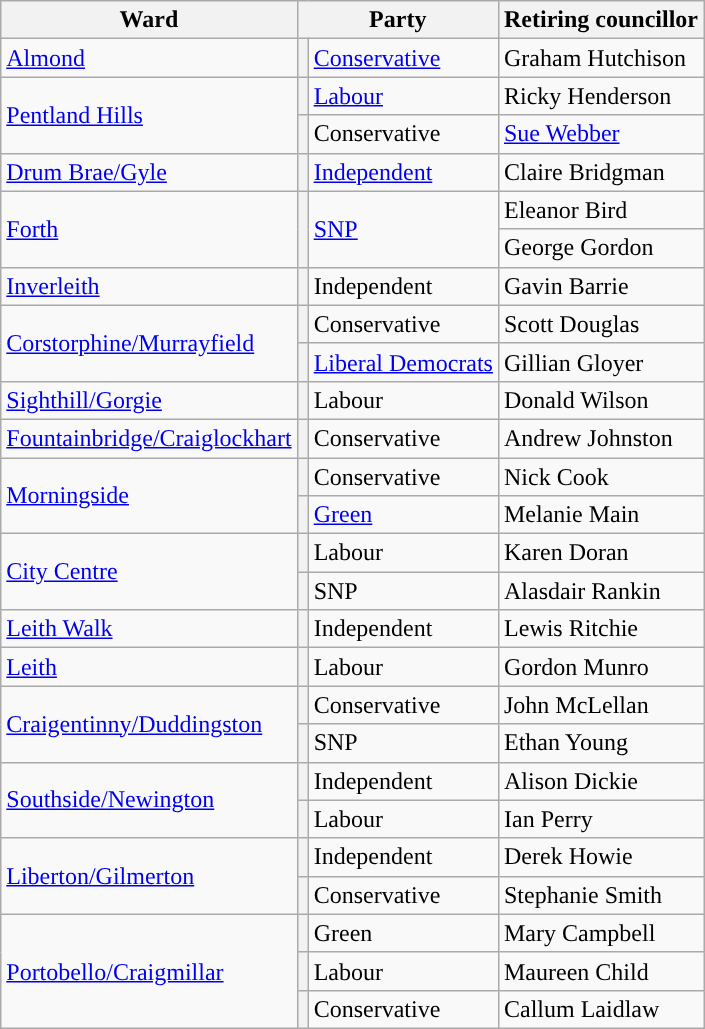<table class="wikitable sortable">
<tr>
<th>Ward</th>
<th colspan="2">Party</th>
<th>Retiring councillor</th>
</tr>
<tr>
<td><a href='#'>Almond</a></td>
<th style="background-color: "></th>
<td><a href='#'>Conservative</a></td>
<td>Graham Hutchison</td>
</tr>
<tr>
<td rowspan="2"><a href='#'>Pentland Hills</a></td>
<th style="background-color: "></th>
<td><a href='#'>Labour</a></td>
<td>Ricky Henderson</td>
</tr>
<tr>
<th style="background-color: "></th>
<td>Conservative</td>
<td><a href='#'>Sue Webber</a></td>
</tr>
<tr>
<td><a href='#'>Drum Brae/Gyle</a></td>
<th style="background-color: "></th>
<td><a href='#'>Independent</a></td>
<td>Claire Bridgman</td>
</tr>
<tr>
<td rowspan="2"><a href='#'>Forth</a></td>
<th rowspan="2" style="background-color: "></th>
<td rowspan="2"><a href='#'>SNP</a></td>
<td>Eleanor Bird</td>
</tr>
<tr>
<td>George Gordon</td>
</tr>
<tr>
<td><a href='#'>Inverleith</a></td>
<th style="background-color: "></th>
<td>Independent</td>
<td>Gavin Barrie</td>
</tr>
<tr>
<td rowspan="2"><a href='#'>Corstorphine/Murrayfield</a></td>
<th style="background-color: "></th>
<td>Conservative</td>
<td>Scott Douglas</td>
</tr>
<tr>
<th style="background-color: "></th>
<td><a href='#'>Liberal Democrats</a></td>
<td>Gillian Gloyer</td>
</tr>
<tr>
<td><a href='#'>Sighthill/Gorgie</a></td>
<th style="background-color: "></th>
<td>Labour</td>
<td>Donald Wilson</td>
</tr>
<tr>
<td><a href='#'>Fountainbridge/Craiglockhart</a></td>
<th style="background-color: "></th>
<td>Conservative</td>
<td>Andrew Johnston</td>
</tr>
<tr>
<td rowspan="2"><a href='#'>Morningside</a></td>
<th style="background-color: "></th>
<td>Conservative</td>
<td>Nick Cook</td>
</tr>
<tr>
<th style="background-color: "></th>
<td><a href='#'>Green</a></td>
<td>Melanie Main</td>
</tr>
<tr>
<td rowspan="2"><a href='#'>City Centre</a></td>
<th style="background-color: "></th>
<td>Labour</td>
<td>Karen Doran</td>
</tr>
<tr>
<th style="background-color: "></th>
<td>SNP</td>
<td>Alasdair Rankin</td>
</tr>
<tr>
<td><a href='#'>Leith Walk</a></td>
<th style="background-color: "></th>
<td>Independent</td>
<td>Lewis Ritchie</td>
</tr>
<tr>
<td><a href='#'>Leith</a></td>
<th style="background-color: "></th>
<td>Labour</td>
<td>Gordon Munro</td>
</tr>
<tr>
<td rowspan="2"><a href='#'>Craigentinny/Duddingston</a></td>
<th style="background-color: "></th>
<td>Conservative</td>
<td>John McLellan</td>
</tr>
<tr>
<th style="background-color: "></th>
<td>SNP</td>
<td>Ethan Young</td>
</tr>
<tr>
<td rowspan="2"><a href='#'>Southside/Newington</a></td>
<th style="background-color: "></th>
<td>Independent</td>
<td>Alison Dickie</td>
</tr>
<tr>
<th style="background-color: "></th>
<td>Labour</td>
<td>Ian Perry</td>
</tr>
<tr>
<td rowspan="2"><a href='#'>Liberton/Gilmerton</a></td>
<th style="background-color: "></th>
<td>Independent</td>
<td>Derek Howie</td>
</tr>
<tr>
<th style="background-color: "></th>
<td>Conservative</td>
<td>Stephanie Smith</td>
</tr>
<tr>
<td rowspan="3"><a href='#'>Portobello/Craigmillar</a></td>
<th style="background-color: "></th>
<td>Green</td>
<td>Mary Campbell</td>
</tr>
<tr>
<th style="background-color: "></th>
<td>Labour</td>
<td>Maureen Child</td>
</tr>
<tr>
<th style="background-color: "></th>
<td>Conservative</td>
<td>Callum Laidlaw</td>
</tr>
</table>
